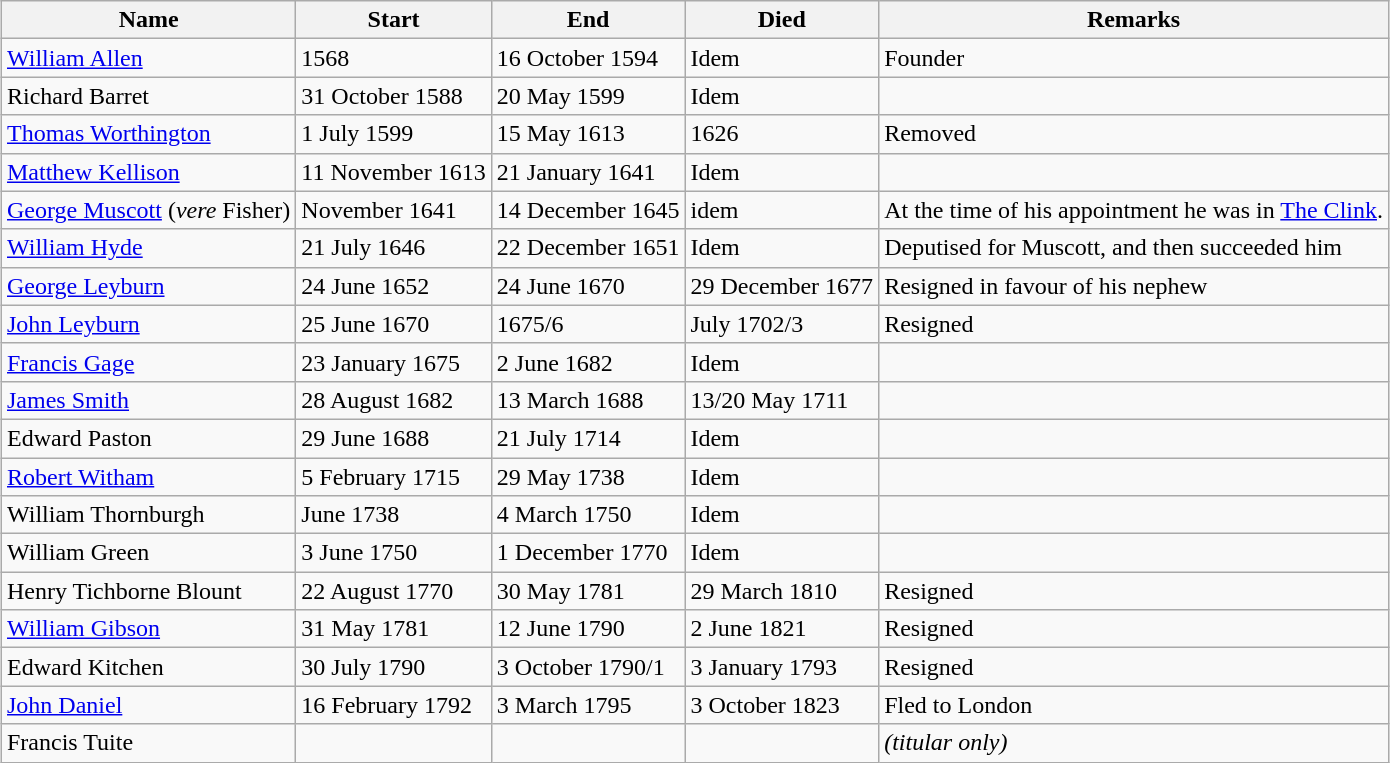<table class="wikitable" style="margin-left: auto; margin-right: auto; border: none;">
<tr>
<th scope="col">Name</th>
<th scope="col">Start</th>
<th scope="col">End</th>
<th scope="col">Died</th>
<th scope="col">Remarks</th>
</tr>
<tr>
<td><a href='#'>William Allen</a></td>
<td>1568</td>
<td>16 October 1594</td>
<td>Idem</td>
<td>Founder</td>
</tr>
<tr>
<td>Richard Barret</td>
<td>31 October 1588</td>
<td>20 May 1599</td>
<td>Idem</td>
<td></td>
</tr>
<tr>
<td><a href='#'>Thomas Worthington</a></td>
<td>1 July 1599</td>
<td>15 May 1613</td>
<td>1626</td>
<td>Removed</td>
</tr>
<tr>
<td><a href='#'>Matthew Kellison</a></td>
<td>11 November 1613</td>
<td>21 January 1641</td>
<td>Idem</td>
<td></td>
</tr>
<tr>
<td><a href='#'>George Muscott</a> (<em>vere</em> Fisher)</td>
<td>November 1641</td>
<td>14 December 1645</td>
<td>idem</td>
<td>At the time of his appointment he was in <a href='#'>The Clink</a>.</td>
</tr>
<tr>
<td><a href='#'>William Hyde</a></td>
<td>21 July 1646</td>
<td>22 December 1651</td>
<td>Idem</td>
<td>Deputised for Muscott, and then succeeded him</td>
</tr>
<tr>
<td><a href='#'>George Leyburn</a></td>
<td>24 June 1652</td>
<td>24 June 1670</td>
<td>29 December 1677</td>
<td>Resigned in favour of his nephew</td>
</tr>
<tr>
<td><a href='#'>John Leyburn</a></td>
<td>25 June 1670</td>
<td>1675/6</td>
<td>July 1702/3</td>
<td>Resigned</td>
</tr>
<tr>
<td><a href='#'>Francis Gage</a></td>
<td>23 January 1675</td>
<td>2 June 1682</td>
<td>Idem</td>
<td></td>
</tr>
<tr>
<td><a href='#'>James Smith</a></td>
<td>28 August 1682</td>
<td>13 March 1688</td>
<td>13/20 May 1711</td>
<td></td>
</tr>
<tr>
<td>Edward Paston</td>
<td>29 June 1688</td>
<td>21 July 1714</td>
<td>Idem</td>
<td></td>
</tr>
<tr>
<td><a href='#'>Robert Witham</a></td>
<td>5 February 1715</td>
<td>29 May 1738</td>
<td>Idem</td>
<td></td>
</tr>
<tr>
<td>William Thornburgh</td>
<td>June 1738</td>
<td>4 March 1750</td>
<td>Idem</td>
<td></td>
</tr>
<tr>
<td>William Green</td>
<td>3 June 1750</td>
<td>1 December 1770</td>
<td>Idem</td>
<td></td>
</tr>
<tr>
<td>Henry Tichborne Blount</td>
<td>22 August 1770</td>
<td>30 May 1781</td>
<td>29 March 1810</td>
<td>Resigned</td>
</tr>
<tr>
<td><a href='#'>William Gibson</a></td>
<td>31 May 1781</td>
<td>12 June 1790</td>
<td>2 June 1821</td>
<td>Resigned</td>
</tr>
<tr>
<td>Edward Kitchen</td>
<td>30 July 1790</td>
<td>3 October 1790/1</td>
<td>3 January 1793</td>
<td>Resigned</td>
</tr>
<tr>
<td><a href='#'>John Daniel</a></td>
<td>16 February 1792</td>
<td>3 March 1795</td>
<td>3 October 1823</td>
<td>Fled to London</td>
</tr>
<tr>
<td>Francis Tuite</td>
<td></td>
<td></td>
<td></td>
<td><em>(titular only)</em></td>
</tr>
</table>
